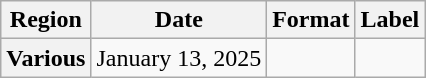<table class="wikitable plainrowheaders">
<tr>
<th scope="col">Region</th>
<th scope="col">Date</th>
<th scope="col">Format</th>
<th scope="col">Label</th>
</tr>
<tr>
<th scope="row">Various </th>
<td>January 13, 2025</td>
<td></td>
<td></td>
</tr>
</table>
